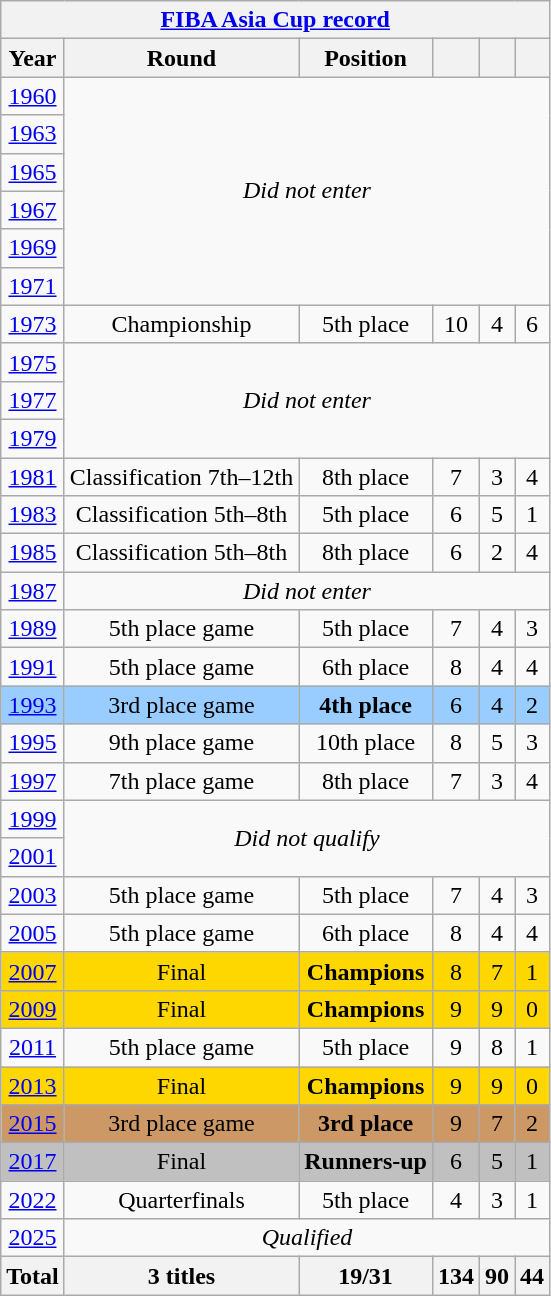<table class="wikitable" style="text-align: center;">
<tr>
<th colspan=10><a href='#'>FIBA Asia Cup record</a></th>
</tr>
<tr>
<th>Year</th>
<th>Round</th>
<th>Position</th>
<th></th>
<th></th>
<th></th>
</tr>
<tr>
<td> <a href='#'>1960</a></td>
<td colspan=5 rowspan=6><em>Did not enter</em></td>
</tr>
<tr>
<td> <a href='#'>1963</a></td>
</tr>
<tr>
<td> <a href='#'>1965</a></td>
</tr>
<tr>
<td> <a href='#'>1967</a></td>
</tr>
<tr>
<td> <a href='#'>1969</a></td>
</tr>
<tr>
<td> <a href='#'>1971</a></td>
</tr>
<tr>
<td> <a href='#'>1973</a></td>
<td>Championship</td>
<td>5th place</td>
<td>10</td>
<td>4</td>
<td>6</td>
</tr>
<tr>
<td> <a href='#'>1975</a></td>
<td colspan=5 rowspan=3><em>Did not enter</em></td>
</tr>
<tr>
<td> <a href='#'>1977</a></td>
</tr>
<tr>
<td> <a href='#'>1979</a></td>
</tr>
<tr>
<td> <a href='#'>1981</a></td>
<td>Classification 7th–12th</td>
<td>8th place</td>
<td>7</td>
<td>3</td>
<td>4</td>
</tr>
<tr>
<td> <a href='#'>1983</a></td>
<td>Classification 5th–8th</td>
<td>5th place</td>
<td>6</td>
<td>5</td>
<td>1</td>
</tr>
<tr>
<td> <a href='#'>1985</a></td>
<td>Classification 5th–8th</td>
<td>8th place</td>
<td>6</td>
<td>2</td>
<td>4</td>
</tr>
<tr>
<td> <a href='#'>1987</a></td>
<td colspan=5><em>Did not enter</em></td>
</tr>
<tr>
<td> <a href='#'>1989</a></td>
<td>5th place game</td>
<td>5th place</td>
<td>7</td>
<td>4</td>
<td>3</td>
</tr>
<tr>
<td> <a href='#'>1991</a></td>
<td>5th place game</td>
<td>6th place</td>
<td>8</td>
<td>4</td>
<td>4</td>
</tr>
<tr style="background:#9acdff;">
<td> <a href='#'>1993</a></td>
<td>3rd place game</td>
<td><strong>4th place</strong></td>
<td>6</td>
<td>4</td>
<td>2</td>
</tr>
<tr>
<td> <a href='#'>1995</a></td>
<td>9th place game</td>
<td>10th place</td>
<td>8</td>
<td>5</td>
<td>3</td>
</tr>
<tr>
<td> <a href='#'>1997</a></td>
<td>7th place game</td>
<td>8th place</td>
<td>7</td>
<td>3</td>
<td>4</td>
</tr>
<tr>
<td> <a href='#'>1999</a></td>
<td colspan=5 rowspan=2><em>Did not qualify</em></td>
</tr>
<tr>
<td> <a href='#'>2001</a></td>
</tr>
<tr>
<td> <a href='#'>2003</a></td>
<td>5th place game</td>
<td>5th place</td>
<td>7</td>
<td>4</td>
<td>3</td>
</tr>
<tr>
<td> <a href='#'>2005</a></td>
<td>5th place game</td>
<td>6th place</td>
<td>8</td>
<td>4</td>
<td>4</td>
</tr>
<tr bgcolor=gold>
<td> <a href='#'>2007</a></td>
<td>Final</td>
<td><strong>Champions</strong></td>
<td>8</td>
<td>7</td>
<td>1</td>
</tr>
<tr bgcolor=gold>
<td> <a href='#'>2009</a></td>
<td>Final</td>
<td><strong>Champions</strong></td>
<td>9</td>
<td>9</td>
<td>0</td>
</tr>
<tr>
<td> <a href='#'>2011</a></td>
<td>5th place game</td>
<td>5th place</td>
<td>9</td>
<td>8</td>
<td>1</td>
</tr>
<tr bgcolor=gold>
<td> <a href='#'>2013</a></td>
<td>Final</td>
<td><strong>Champions</strong></td>
<td>9</td>
<td>9</td>
<td>0</td>
</tr>
<tr bgcolor="#cc9966">
<td> <a href='#'>2015</a></td>
<td>3rd place game</td>
<td><strong>3rd place</strong></td>
<td>9</td>
<td>7</td>
<td>2</td>
</tr>
<tr bgcolor=silver>
<td> <a href='#'>2017</a></td>
<td>Final</td>
<td><strong>Runners-up</strong></td>
<td>6</td>
<td>5</td>
<td>1</td>
</tr>
<tr>
<td> <a href='#'>2022</a></td>
<td>Quarterfinals</td>
<td>5th place</td>
<td>4</td>
<td>3</td>
<td>1</td>
</tr>
<tr>
<td> <a href='#'>2025</a></td>
<td colspan=5><em>Qualified</em></td>
</tr>
<tr>
<th>Total</th>
<th>3 titles</th>
<th>19/31</th>
<th>134</th>
<th>90</th>
<th>44</th>
</tr>
</table>
